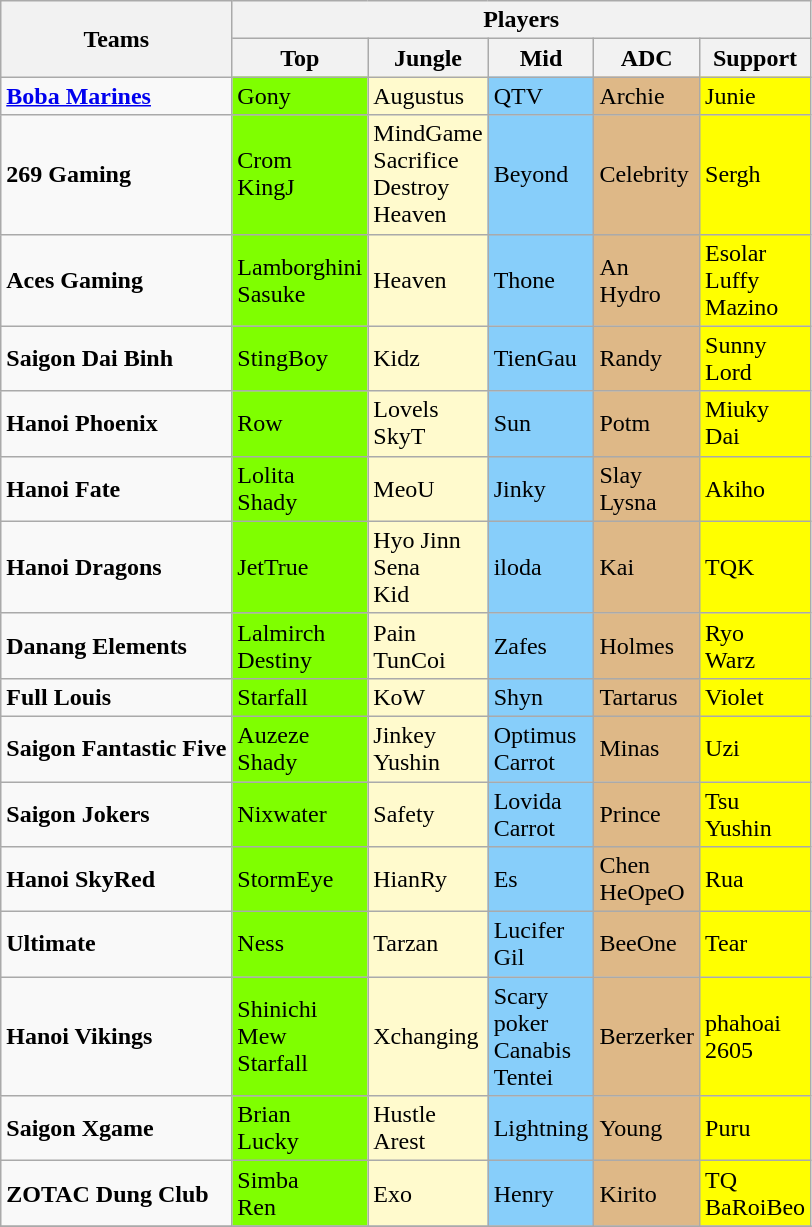<table class="wikitable">
<tr>
<th rowspan="2">Teams</th>
<th colspan="6">Players</th>
</tr>
<tr>
<th>Top</th>
<th>Jungle</th>
<th>Mid</th>
<th>ADC</th>
<th>Support</th>
</tr>
<tr>
<td><strong><a href='#'>Boba Marines</a></strong></td>
<td style="background:#7FFF00;"> Gony</td>
<td style="background:#FFFACD;"> Augustus</td>
<td style="background:#87CEFA;"> QTV</td>
<td style="background:#DEB887;"> Archie</td>
<td style="background:#FFFF00;"> Junie</td>
</tr>
<tr>
<td><strong>269 Gaming</strong></td>
<td style="background:#7FFF00;"> Crom      <br>  KingJ</td>
<td style="background:#FFFACD;"> MindGame  <br>  Sacrifice <br>  Destroy <br>  Heaven</td>
<td style="background:#87CEFA;"> Beyond</td>
<td style="background:#DEB887;"> Celebrity</td>
<td style="background:#FFFF00;"> Sergh</td>
</tr>
<tr>
<td><strong>Aces Gaming</strong></td>
<td style="background:#7FFF00;"> Lamborghini   <br>  Sasuke</td>
<td style="background:#FFFACD;"> Heaven</td>
<td style="background:#87CEFA;"> Thone</td>
<td style="background:#DEB887;"> An  <br>  Hydro</td>
<td style="background:#FFFF00;"> Esolar   <br>  Luffy <br>  Mazino</td>
</tr>
<tr>
<td><strong>Saigon Dai Binh</strong></td>
<td style="background:#7FFF00;"> StingBoy</td>
<td style="background:#FFFACD;"> Kidz</td>
<td style="background:#87CEFA;"> TienGau</td>
<td style="background:#DEB887;"> Randy</td>
<td style="background:#FFFF00;"> Sunny       <br>  Lord</td>
</tr>
<tr>
<td><strong>Hanoi Phoenix</strong></td>
<td style="background:#7FFF00;"> Row</td>
<td style="background:#FFFACD;"> Lovels   <br>  SkyT</td>
<td style="background:#87CEFA;"> Sun</td>
<td style="background:#DEB887;"> Potm</td>
<td style="background:#FFFF00;"> Miuky    <br>  Dai</td>
</tr>
<tr>
<td><strong>Hanoi Fate</strong></td>
<td style="background:#7FFF00;"> Lolita  <br>  Shady</td>
<td style="background:#FFFACD;"> MeoU</td>
<td style="background:#87CEFA;"> Jinky</td>
<td style="background:#DEB887;"> Slay      <br>  Lysna</td>
<td style="background:#FFFF00;"> Akiho</td>
</tr>
<tr>
<td><strong>Hanoi Dragons</strong></td>
<td style="background:#7FFF00;"> JetTrue</td>
<td style="background:#FFFACD;"> Hyo Jinn   <br>  Sena <br>  Kid</td>
<td style="background:#87CEFA;"> iloda</td>
<td style="background:#DEB887;"> Kai</td>
<td style="background:#FFFF00;"> TQK</td>
</tr>
<tr>
<td><strong>Danang Elements</strong></td>
<td style="background:#7FFF00;"> Lalmirch   <br>  Destiny</td>
<td style="background:#FFFACD;"> Pain       <br>  TunCoi</td>
<td style="background:#87CEFA;"> Zafes</td>
<td style="background:#DEB887;"> Holmes</td>
<td style="background:#FFFF00;"> Ryo     <br>  Warz</td>
</tr>
<tr>
<td><strong>Full Louis</strong></td>
<td style="background:#7FFF00;"> Starfall</td>
<td style="background:#FFFACD;"> KoW</td>
<td style="background:#87CEFA;"> Shyn</td>
<td style="background:#DEB887;"> Tartarus</td>
<td style="background:#FFFF00;"> Violet</td>
</tr>
<tr>
<td><strong>Saigon Fantastic Five</strong></td>
<td style="background:#7FFF00;"> Auzeze       <br>  Shady</td>
<td style="background:#FFFACD;"> Jinkey       <br>  Yushin</td>
<td style="background:#87CEFA;"> Optimus      <br>  Carrot</td>
<td style="background:#DEB887;"> Minas</td>
<td style="background:#FFFF00;"> Uzi</td>
</tr>
<tr>
<td><strong>Saigon Jokers</strong></td>
<td style="background:#7FFF00;"> Nixwater</td>
<td style="background:#FFFACD;"> Safety</td>
<td style="background:#87CEFA;"> Lovida     <br>  Carrot</td>
<td style="background:#DEB887;"> Prince</td>
<td style="background:#FFFF00;"> Tsu         <br>  Yushin</td>
</tr>
<tr>
<td><strong>Hanoi SkyRed</strong></td>
<td style="background:#7FFF00;"> StormEye</td>
<td style="background:#FFFACD;"> HianRy</td>
<td style="background:#87CEFA;"> Es</td>
<td style="background:#DEB887;"> Chen     <br>  HeOpeO</td>
<td style="background:#FFFF00;"> Rua</td>
</tr>
<tr>
<td><strong>Ultimate</strong></td>
<td style="background:#7FFF00;"> Ness</td>
<td style="background:#FFFACD;"> Tarzan</td>
<td style="background:#87CEFA;"> Lucifer      <br>  Gil</td>
<td style="background:#DEB887;"> BeeOne</td>
<td style="background:#FFFF00;"> Tear</td>
</tr>
<tr>
<td><strong>Hanoi Vikings</strong></td>
<td style="background:#7FFF00;"> Shinichi    <br>  Mew   <br>  Starfall</td>
<td style="background:#FFFACD;"> Xchanging</td>
<td style="background:#87CEFA;"> Scary   <br>  poker   <br>  Canabis  <br>  Tentei</td>
<td style="background:#DEB887;"> Berzerker</td>
<td style="background:#FFFF00;"> phahoai     <br>  2605</td>
</tr>
<tr>
<td><strong>Saigon Xgame</strong></td>
<td style="background:#7FFF00;"> Brian    <br>  Lucky</td>
<td style="background:#FFFACD;"> Hustle   <br>  Arest</td>
<td style="background:#87CEFA;"> Lightning</td>
<td style="background:#DEB887;"> Young</td>
<td style="background:#FFFF00;"> Puru</td>
</tr>
<tr>
<td><strong>ZOTAC Dung Club</strong></td>
<td style="background:#7FFF00;"> Simba   <br>  Ren</td>
<td style="background:#FFFACD;"> Exo</td>
<td style="background:#87CEFA;"> Henry</td>
<td style="background:#DEB887;"> Kirito</td>
<td style="background:#FFFF00;"> TQ       <br>  BaRoiBeo</td>
</tr>
<tr>
</tr>
</table>
